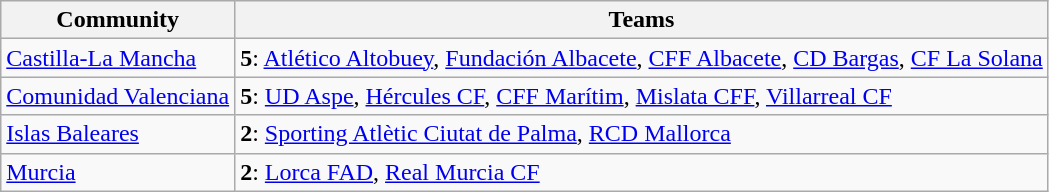<table class="wikitable">
<tr>
<th>Community</th>
<th>Teams</th>
</tr>
<tr>
<td> <a href='#'>Castilla-La Mancha</a></td>
<td><strong>5</strong>: <a href='#'>Atlético Altobuey</a>, <a href='#'>Fundación Albacete</a>, <a href='#'>CFF Albacete</a>, <a href='#'>CD Bargas</a>, <a href='#'>CF La Solana</a></td>
</tr>
<tr>
<td> <a href='#'>Comunidad Valenciana</a></td>
<td><strong>5</strong>: <a href='#'>UD Aspe</a>, <a href='#'>Hércules CF</a>, <a href='#'>CFF Marítim</a>, <a href='#'>Mislata CFF</a>, <a href='#'>Villarreal CF</a></td>
</tr>
<tr>
<td> <a href='#'>Islas Baleares</a></td>
<td><strong>2</strong>: <a href='#'>Sporting Atlètic Ciutat de Palma</a>, <a href='#'>RCD Mallorca</a></td>
</tr>
<tr>
<td> <a href='#'>Murcia</a></td>
<td><strong>2</strong>: <a href='#'>Lorca FAD</a>, <a href='#'>Real Murcia CF</a></td>
</tr>
</table>
